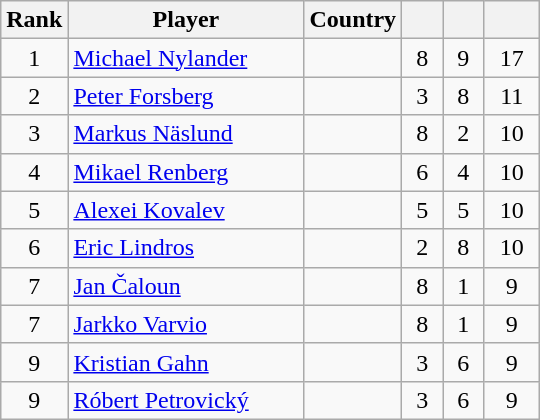<table class="wikitable sortable" style="text-align: center;">
<tr>
<th width=30>Rank</th>
<th width=150>Player</th>
<th>Country</th>
<th width=20></th>
<th width=20></th>
<th width=30></th>
</tr>
<tr>
<td>1</td>
<td align=left><a href='#'>Michael Nylander</a></td>
<td align=left></td>
<td>8</td>
<td>9</td>
<td>17</td>
</tr>
<tr>
<td>2</td>
<td align=left><a href='#'>Peter Forsberg</a></td>
<td align=left></td>
<td>3</td>
<td>8</td>
<td>11</td>
</tr>
<tr>
<td>3</td>
<td align=left><a href='#'>Markus Näslund</a></td>
<td align=left></td>
<td>8</td>
<td>2</td>
<td>10</td>
</tr>
<tr>
<td>4</td>
<td align=left><a href='#'>Mikael Renberg</a></td>
<td align=left></td>
<td>6</td>
<td>4</td>
<td>10</td>
</tr>
<tr>
<td>5</td>
<td align=left><a href='#'>Alexei Kovalev</a></td>
<td align=left></td>
<td>5</td>
<td>5</td>
<td>10</td>
</tr>
<tr>
<td>6</td>
<td align=left><a href='#'>Eric Lindros</a></td>
<td align=left></td>
<td>2</td>
<td>8</td>
<td>10</td>
</tr>
<tr>
<td>7</td>
<td align=left><a href='#'>Jan Čaloun</a></td>
<td align=left></td>
<td>8</td>
<td>1</td>
<td>9</td>
</tr>
<tr>
<td>7</td>
<td align=left><a href='#'>Jarkko Varvio</a></td>
<td align=left></td>
<td>8</td>
<td>1</td>
<td>9</td>
</tr>
<tr>
<td>9</td>
<td align=left><a href='#'>Kristian Gahn</a></td>
<td align=left></td>
<td>3</td>
<td>6</td>
<td>9</td>
</tr>
<tr>
<td>9</td>
<td align=left><a href='#'>Róbert Petrovický</a></td>
<td align=left></td>
<td>3</td>
<td>6</td>
<td>9</td>
</tr>
</table>
